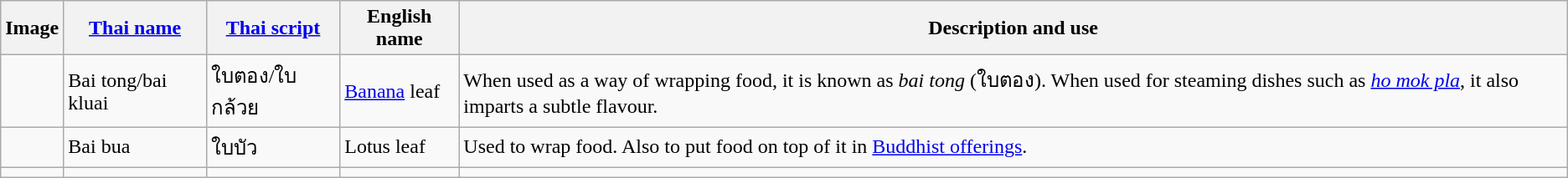<table class="wikitable sortable">
<tr>
<th>Image</th>
<th><a href='#'>Thai name</a></th>
<th><a href='#'>Thai script</a></th>
<th>English name</th>
<th>Description and use</th>
</tr>
<tr>
<td></td>
<td>Bai tong/bai kluai</td>
<td>ใบตอง/ใบกล้วย</td>
<td><a href='#'>Banana</a> leaf</td>
<td>When used as a way of wrapping food, it is known as <em>bai tong</em> (ใบตอง). When used for steaming dishes such as <em><a href='#'>ho mok pla</a></em>, it also imparts a subtle flavour.</td>
</tr>
<tr>
<td></td>
<td>Bai bua</td>
<td>ใบบัว</td>
<td>Lotus leaf</td>
<td>Used to wrap food. Also to put food on top of it in <a href='#'>Buddhist offerings</a>.</td>
</tr>
<tr>
<td></td>
<td></td>
<td></td>
<td></td>
<td></td>
</tr>
</table>
